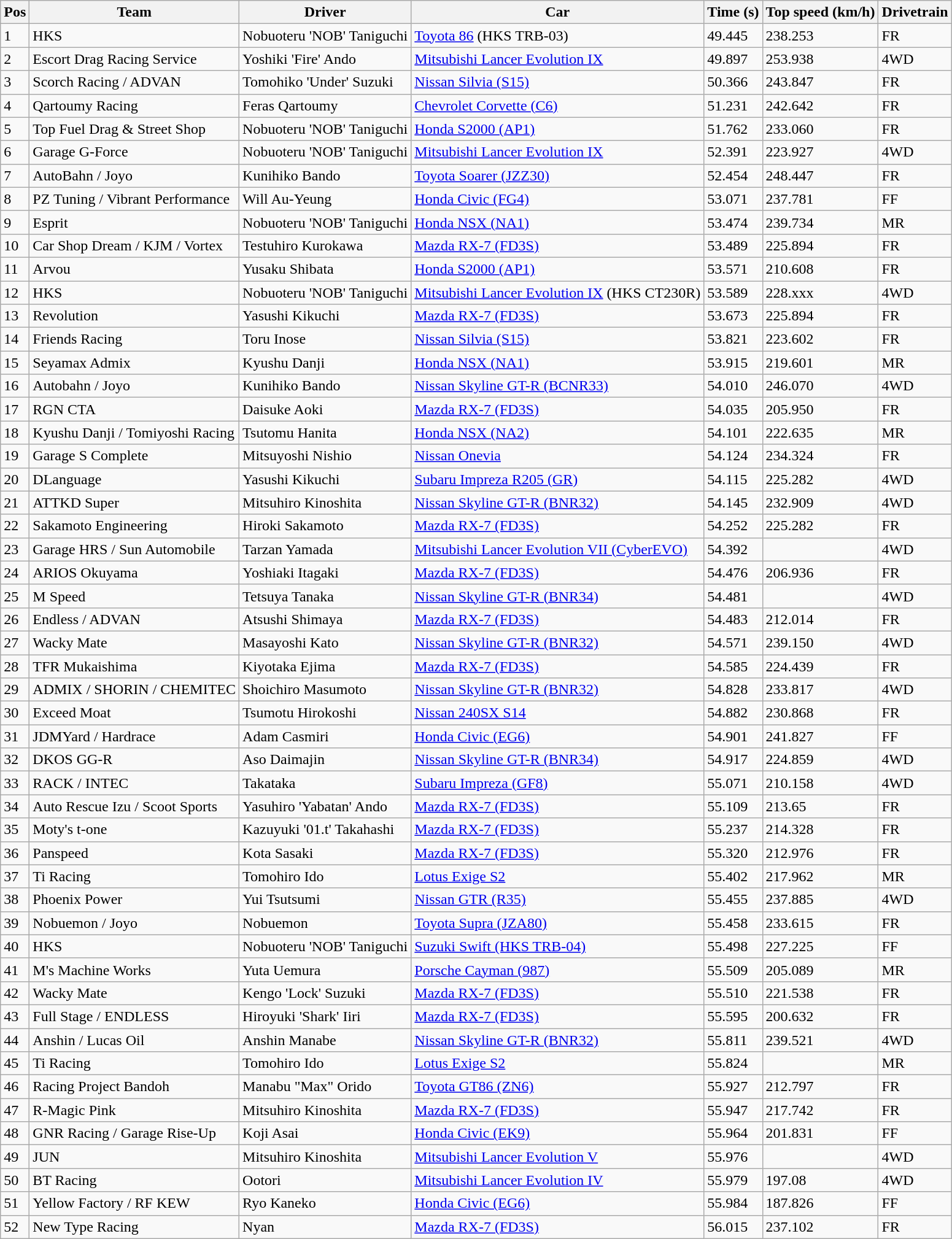<table class="wikitable sortable">
<tr>
<th>Pos</th>
<th>Team</th>
<th>Driver</th>
<th>Car</th>
<th>Time (s)</th>
<th>Top speed (km/h)</th>
<th>Drivetrain</th>
</tr>
<tr>
<td>1</td>
<td>HKS</td>
<td>Nobuoteru 'NOB' Taniguchi</td>
<td><a href='#'>Toyota 86</a> (HKS TRB-03)</td>
<td>49.445</td>
<td>238.253</td>
<td>FR</td>
</tr>
<tr>
<td>2</td>
<td>Escort Drag Racing Service</td>
<td>Yoshiki 'Fire' Ando</td>
<td><a href='#'>Mitsubishi Lancer Evolution IX</a></td>
<td>49.897</td>
<td>253.938</td>
<td>4WD</td>
</tr>
<tr>
<td>3</td>
<td>Scorch Racing / ADVAN</td>
<td>Tomohiko 'Under' Suzuki</td>
<td><a href='#'>Nissan Silvia (S15)</a></td>
<td>50.366</td>
<td>243.847</td>
<td>FR</td>
</tr>
<tr>
<td>4</td>
<td>Qartoumy Racing</td>
<td>Feras Qartoumy</td>
<td><a href='#'>Chevrolet Corvette (C6)</a></td>
<td>51.231</td>
<td>242.642 </td>
<td>FR</td>
</tr>
<tr>
<td>5</td>
<td>Top Fuel Drag & Street Shop</td>
<td>Nobuoteru 'NOB' Taniguchi</td>
<td><a href='#'>Honda S2000 (AP1)</a></td>
<td>51.762</td>
<td>233.060</td>
<td>FR</td>
</tr>
<tr>
<td>6</td>
<td>Garage G-Force</td>
<td>Nobuoteru 'NOB' Taniguchi</td>
<td><a href='#'>Mitsubishi Lancer Evolution IX</a></td>
<td>52.391</td>
<td>223.927</td>
<td>4WD</td>
</tr>
<tr>
<td>7</td>
<td>AutoBahn / Joyo</td>
<td>Kunihiko Bando</td>
<td><a href='#'>Toyota Soarer (JZZ30)</a></td>
<td>52.454</td>
<td>248.447</td>
<td>FR</td>
</tr>
<tr>
<td>8</td>
<td>PZ Tuning / Vibrant Performance</td>
<td>Will Au-Yeung</td>
<td><a href='#'>Honda Civic (FG4)</a></td>
<td>53.071</td>
<td>237.781</td>
<td>FF</td>
</tr>
<tr>
<td>9</td>
<td>Esprit</td>
<td>Nobuoteru 'NOB' Taniguchi</td>
<td><a href='#'>Honda NSX (NA1)</a></td>
<td>53.474</td>
<td>239.734</td>
<td>MR</td>
</tr>
<tr>
<td>10</td>
<td>Car Shop Dream / KJM / Vortex</td>
<td>Testuhiro Kurokawa</td>
<td><a href='#'>Mazda RX-7 (FD3S)</a></td>
<td>53.489</td>
<td>225.894</td>
<td>FR</td>
</tr>
<tr>
<td>11</td>
<td>Arvou</td>
<td>Yusaku Shibata</td>
<td><a href='#'>Honda S2000 (AP1)</a></td>
<td>53.571</td>
<td>210.608</td>
<td>FR</td>
</tr>
<tr>
<td>12</td>
<td>HKS</td>
<td>Nobuoteru 'NOB' Taniguchi</td>
<td><a href='#'>Mitsubishi Lancer Evolution IX</a> (HKS CT230R)</td>
<td>53.589</td>
<td>228.xxx</td>
<td>4WD</td>
</tr>
<tr>
<td>13</td>
<td>Revolution</td>
<td>Yasushi Kikuchi</td>
<td><a href='#'>Mazda RX-7 (FD3S)</a></td>
<td>53.673</td>
<td>225.894</td>
<td>FR</td>
</tr>
<tr>
<td>14</td>
<td>Friends Racing</td>
<td>Toru Inose</td>
<td><a href='#'>Nissan Silvia (S15)</a></td>
<td>53.821</td>
<td>223.602</td>
<td>FR</td>
</tr>
<tr>
<td>15</td>
<td>Seyamax Admix</td>
<td>Kyushu Danji</td>
<td><a href='#'>Honda NSX (NA1)</a></td>
<td>53.915</td>
<td>219.601</td>
<td>MR</td>
</tr>
<tr>
<td>16</td>
<td>Autobahn / Joyo</td>
<td>Kunihiko Bando</td>
<td><a href='#'>Nissan Skyline GT-R (BCNR33)</a></td>
<td>54.010</td>
<td>246.070</td>
<td>4WD</td>
</tr>
<tr>
<td>17</td>
<td>RGN CTA</td>
<td>Daisuke Aoki</td>
<td><a href='#'>Mazda RX-7 (FD3S)</a></td>
<td>54.035</td>
<td>205.950</td>
<td>FR</td>
</tr>
<tr>
<td>18</td>
<td>Kyushu Danji / Tomiyoshi Racing</td>
<td>Tsutomu Hanita</td>
<td><a href='#'>Honda NSX (NA2)</a></td>
<td>54.101</td>
<td>222.635</td>
<td>MR</td>
</tr>
<tr>
<td>19</td>
<td>Garage S Complete</td>
<td>Mitsuyoshi Nishio</td>
<td><a href='#'>Nissan Onevia</a></td>
<td>54.124</td>
<td>234.324</td>
<td>FR</td>
</tr>
<tr>
<td>20</td>
<td>DLanguage</td>
<td>Yasushi Kikuchi</td>
<td><a href='#'>Subaru Impreza R205 (GR)</a></td>
<td>54.115</td>
<td>225.282</td>
<td>4WD</td>
</tr>
<tr>
<td>21</td>
<td>ATTKD Super</td>
<td>Mitsuhiro Kinoshita</td>
<td><a href='#'>Nissan Skyline GT-R (BNR32)</a></td>
<td>54.145</td>
<td>232.909</td>
<td>4WD</td>
</tr>
<tr>
<td>22</td>
<td>Sakamoto Engineering</td>
<td>Hiroki Sakamoto</td>
<td><a href='#'>Mazda RX-7 (FD3S)</a></td>
<td>54.252</td>
<td>225.282</td>
<td>FR</td>
</tr>
<tr>
<td>23</td>
<td>Garage HRS / Sun Automobile</td>
<td>Tarzan Yamada</td>
<td><a href='#'>Mitsubishi Lancer Evolution VII (CyberEVO)</a></td>
<td>54.392</td>
<td></td>
<td>4WD</td>
</tr>
<tr>
<td>24</td>
<td>ARIOS Okuyama</td>
<td>Yoshiaki Itagaki</td>
<td><a href='#'>Mazda RX-7 (FD3S)</a></td>
<td>54.476</td>
<td>206.936</td>
<td>FR</td>
</tr>
<tr>
<td>25</td>
<td>M Speed</td>
<td>Tetsuya Tanaka</td>
<td><a href='#'>Nissan Skyline GT-R (BNR34)</a></td>
<td>54.481</td>
<td></td>
<td>4WD</td>
</tr>
<tr>
<td>26</td>
<td>Endless / ADVAN</td>
<td>Atsushi Shimaya</td>
<td><a href='#'>Mazda RX-7 (FD3S)</a></td>
<td>54.483</td>
<td>212.014</td>
<td>FR</td>
</tr>
<tr>
<td>27</td>
<td>Wacky Mate</td>
<td>Masayoshi Kato</td>
<td><a href='#'>Nissan Skyline GT-R (BNR32)</a></td>
<td>54.571</td>
<td>239.150</td>
<td>4WD</td>
</tr>
<tr>
<td>28</td>
<td>TFR Mukaishima</td>
<td>Kiyotaka Ejima</td>
<td><a href='#'>Mazda RX-7 (FD3S)</a></td>
<td>54.585</td>
<td>224.439</td>
<td>FR</td>
</tr>
<tr>
<td>29</td>
<td>ADMIX / SHORIN / CHEMITEC</td>
<td>Shoichiro Masumoto</td>
<td><a href='#'>Nissan Skyline GT-R (BNR32)</a></td>
<td>54.828</td>
<td>233.817</td>
<td>4WD</td>
</tr>
<tr>
<td>30</td>
<td>Exceed Moat</td>
<td>Tsumotu Hirokoshi</td>
<td><a href='#'>Nissan 240SX S14</a></td>
<td>54.882</td>
<td>230.868</td>
<td>FR</td>
</tr>
<tr>
<td>31</td>
<td>JDMYard / Hardrace</td>
<td>Adam Casmiri</td>
<td><a href='#'>Honda Civic (EG6)</a></td>
<td>54.901</td>
<td>241.827</td>
<td>FF</td>
</tr>
<tr>
<td>32</td>
<td>DKOS GG-R</td>
<td>Aso Daimajin</td>
<td><a href='#'>Nissan Skyline GT-R (BNR34)</a></td>
<td>54.917</td>
<td>224.859</td>
<td>4WD</td>
</tr>
<tr>
<td>33</td>
<td>RACK / INTEC</td>
<td>Takataka</td>
<td><a href='#'>Subaru Impreza (GF8)</a></td>
<td>55.071</td>
<td>210.158</td>
<td>4WD</td>
</tr>
<tr>
<td>34</td>
<td>Auto Rescue Izu / Scoot Sports</td>
<td>Yasuhiro 'Yabatan' Ando</td>
<td><a href='#'>Mazda RX-7 (FD3S)</a></td>
<td>55.109</td>
<td>213.65</td>
<td>FR</td>
</tr>
<tr>
<td>35</td>
<td>Moty's t-one</td>
<td>Kazuyuki '01.t' Takahashi</td>
<td><a href='#'>Mazda RX-7 (FD3S)</a></td>
<td>55.237</td>
<td>214.328</td>
<td>FR</td>
</tr>
<tr>
<td>36</td>
<td>Panspeed</td>
<td>Kota Sasaki</td>
<td><a href='#'>Mazda RX-7 (FD3S)</a></td>
<td>55.320</td>
<td>212.976</td>
<td>FR</td>
</tr>
<tr>
<td>37</td>
<td>Ti Racing</td>
<td>Tomohiro Ido</td>
<td><a href='#'>Lotus Exige S2</a></td>
<td>55.402</td>
<td>217.962</td>
<td>MR</td>
</tr>
<tr>
<td>38</td>
<td>Phoenix Power</td>
<td>Yui Tsutsumi</td>
<td><a href='#'>Nissan GTR (R35)</a></td>
<td>55.455</td>
<td>237.885</td>
<td>4WD</td>
</tr>
<tr>
<td>39</td>
<td>Nobuemon / Joyo</td>
<td>Nobuemon</td>
<td><a href='#'>Toyota Supra (JZA80)</a></td>
<td>55.458</td>
<td>233.615</td>
<td>FR</td>
</tr>
<tr>
<td>40</td>
<td>HKS</td>
<td>Nobuoteru 'NOB' Taniguchi</td>
<td><a href='#'>Suzuki Swift (HKS TRB-04)</a></td>
<td>55.498</td>
<td>227.225</td>
<td>FF</td>
</tr>
<tr>
<td>41</td>
<td>M's Machine Works</td>
<td>Yuta Uemura</td>
<td><a href='#'>Porsche Cayman (987)</a></td>
<td>55.509</td>
<td>205.089</td>
<td>MR</td>
</tr>
<tr>
<td>42</td>
<td>Wacky Mate</td>
<td>Kengo 'Lock' Suzuki</td>
<td><a href='#'>Mazda RX-7 (FD3S)</a></td>
<td>55.510</td>
<td>221.538</td>
<td>FR</td>
</tr>
<tr>
<td>43</td>
<td>Full Stage / ENDLESS</td>
<td>Hiroyuki 'Shark' Iiri</td>
<td><a href='#'>Mazda RX-7 (FD3S)</a></td>
<td>55.595</td>
<td>200.632</td>
<td>FR</td>
</tr>
<tr>
<td>44</td>
<td>Anshin / Lucas Oil</td>
<td>Anshin Manabe</td>
<td><a href='#'>Nissan Skyline GT-R (BNR32)</a></td>
<td>55.811</td>
<td>239.521</td>
<td>4WD</td>
</tr>
<tr>
<td>45</td>
<td>Ti Racing</td>
<td>Tomohiro Ido</td>
<td><a href='#'>Lotus Exige S2</a></td>
<td>55.824</td>
<td></td>
<td>MR</td>
</tr>
<tr>
<td>46</td>
<td>Racing Project Bandoh</td>
<td>Manabu "Max" Orido</td>
<td><a href='#'>Toyota GT86 (ZN6)</a></td>
<td>55.927</td>
<td>212.797</td>
<td>FR</td>
</tr>
<tr>
<td>47</td>
<td>R-Magic Pink</td>
<td>Mitsuhiro Kinoshita</td>
<td><a href='#'>Mazda RX-7 (FD3S)</a></td>
<td>55.947</td>
<td>217.742</td>
<td>FR</td>
</tr>
<tr>
<td>48</td>
<td>GNR Racing / Garage Rise-Up</td>
<td>Koji Asai</td>
<td><a href='#'>Honda Civic (EK9)</a></td>
<td>55.964</td>
<td>201.831</td>
<td>FF</td>
</tr>
<tr>
<td>49</td>
<td>JUN</td>
<td>Mitsuhiro Kinoshita</td>
<td><a href='#'>Mitsubishi Lancer Evolution V</a></td>
<td>55.976</td>
<td></td>
<td>4WD</td>
</tr>
<tr>
<td>50</td>
<td>BT Racing</td>
<td>Ootori</td>
<td><a href='#'>Mitsubishi Lancer Evolution IV</a></td>
<td>55.979</td>
<td>197.08</td>
<td>4WD</td>
</tr>
<tr>
<td>51</td>
<td>Yellow Factory / RF KEW</td>
<td>Ryo Kaneko</td>
<td><a href='#'>Honda Civic (EG6)</a></td>
<td>55.984</td>
<td>187.826</td>
<td>FF</td>
</tr>
<tr>
<td>52</td>
<td>New Type Racing</td>
<td>Nyan</td>
<td><a href='#'>Mazda RX-7 (FD3S)</a></td>
<td>56.015</td>
<td>237.102</td>
<td>FR</td>
</tr>
</table>
